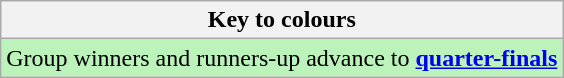<table class="wikitable">
<tr>
<th>Key to colours</th>
</tr>
<tr bgcolor=#BBF3BB>
<td>Group winners and runners-up advance to <strong><a href='#'>quarter-finals</a></strong></td>
</tr>
</table>
